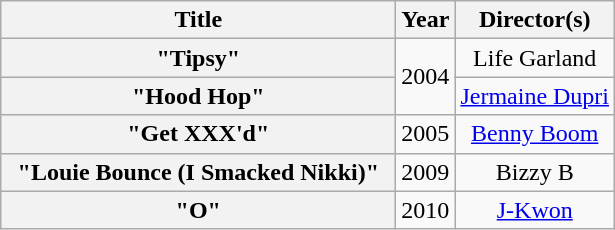<table class="wikitable plainrowheaders" style="text-align:center;">
<tr>
<th scope="col" style="width:16em;">Title</th>
<th scope="col">Year</th>
<th scope="col">Director(s)</th>
</tr>
<tr>
<th scope="row">"Tipsy"</th>
<td rowspan="2">2004</td>
<td>Life Garland</td>
</tr>
<tr>
<th scope="row">"Hood Hop"</th>
<td><a href='#'>Jermaine Dupri</a></td>
</tr>
<tr>
<th scope="row">"Get XXX'd"</th>
<td>2005</td>
<td><a href='#'>Benny Boom</a></td>
</tr>
<tr>
<th scope="row">"Louie Bounce (I Smacked Nikki)"</th>
<td>2009</td>
<td>Bizzy B</td>
</tr>
<tr>
<th scope="row">"O"</th>
<td>2010</td>
<td><a href='#'>J-Kwon</a></td>
</tr>
</table>
